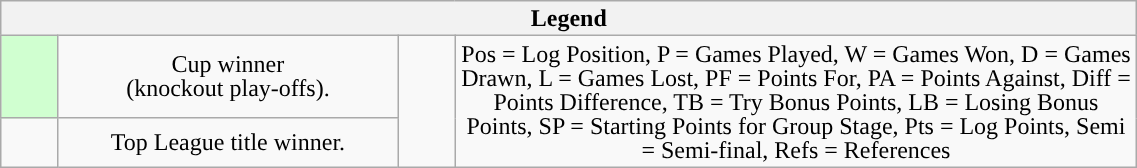<table class="wikitable" style="text-align:center; line-height:100%; font-size:100%; width:60%;">
<tr>
<th colspan="4" style="border:0px">Legend</th>
</tr>
<tr>
<td style="height:10px; width:5%; background:#d0ffd0;"></td>
<td style="width:30%;">Cup winner<br>(knockout play-offs).</td>
<td rowspan="2" style="width:5%;"></td>
<td rowspan="2" style="width:60%;">Pos = Log Position, P = Games Played, W = Games Won, D = Games Drawn, L = Games Lost, PF = Points For, PA = Points Against, Diff = Points Difference, TB = Try Bonus Points, LB = Losing Bonus Points, SP = Starting Points for Group Stage, Pts = Log Points, Semi = Semi-final, Refs = References</td>
</tr>
<tr>
<td style="height:10px;"></td>
<td>Top League title winner.</td>
</tr>
</table>
